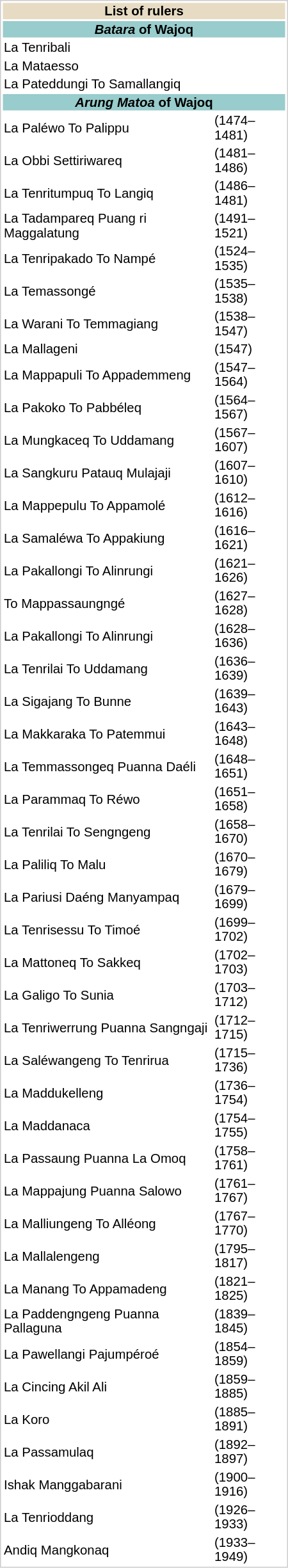<table class="me collapsible" width="300" style="float: right; clear: right; margin: 0 0 1em 1em; font-family: arial; font-size: 85%; border: 1px solid #cccccc">
<tr>
<th colspan="2" style="background-color: #e7dcc3">List of rulers</th>
</tr>
<tr>
<th colspan="2" style="background-color: #99CCCC"><em>Batara</em> of Wajoq</th>
</tr>
<tr>
<td>La Tenribali</td>
<td></td>
</tr>
<tr>
<td>La Mataesso</td>
<td></td>
</tr>
<tr>
<td>La Pateddungi To Samallangiq</td>
<td></td>
</tr>
<tr>
<th colspan="2" style="background-color: #99CCCC"><em>Arung Matoa</em> of Wajoq</th>
</tr>
<tr>
<td>La Paléwo To Palippu</td>
<td>(1474–1481)</td>
</tr>
<tr>
<td>La Obbi Settiriwareq</td>
<td>(1481–1486)</td>
</tr>
<tr>
<td>La Tenritumpuq To Langiq</td>
<td>(1486–1481)</td>
</tr>
<tr>
<td>La Tadampareq Puang ri Maggalatung</td>
<td>(1491–1521)</td>
</tr>
<tr>
<td>La Tenripakado To Nampé</td>
<td>(1524–1535)</td>
</tr>
<tr>
<td>La Temassongé</td>
<td>(1535–1538)</td>
</tr>
<tr>
<td>La Warani To Temmagiang</td>
<td>(1538–1547)</td>
</tr>
<tr>
<td>La Mallageni</td>
<td>(1547)</td>
</tr>
<tr>
<td>La Mappapuli To Appademmeng</td>
<td>(1547–1564)</td>
</tr>
<tr>
<td>La Pakoko To Pabbéleq</td>
<td>(1564–1567)</td>
</tr>
<tr>
<td>La Mungkaceq To Uddamang</td>
<td>(1567–1607)</td>
</tr>
<tr>
<td>La Sangkuru Patauq Mulajaji</td>
<td>(1607–1610)</td>
</tr>
<tr>
<td>La Mappepulu To Appamolé</td>
<td>(1612–1616)</td>
</tr>
<tr>
<td>La Samaléwa To Appakiung</td>
<td>(1616–1621)</td>
</tr>
<tr>
<td>La Pakallongi To Alinrungi</td>
<td>(1621–1626)</td>
</tr>
<tr>
<td>To Mappassaungngé</td>
<td>(1627–1628)</td>
</tr>
<tr>
<td>La Pakallongi To Alinrungi</td>
<td>(1628–1636)</td>
</tr>
<tr>
<td>La Tenrilai To Uddamang</td>
<td>(1636–1639)</td>
</tr>
<tr>
<td>La Sigajang To Bunne</td>
<td>(1639–1643)</td>
</tr>
<tr>
<td>La Makkaraka To Patemmui</td>
<td>(1643–1648)</td>
</tr>
<tr>
<td>La Temmassongeq Puanna Daéli</td>
<td>(1648–1651)</td>
</tr>
<tr>
<td>La Parammaq To Réwo</td>
<td>(1651–1658)</td>
</tr>
<tr>
<td>La Tenrilai To Sengngeng</td>
<td>(1658–1670)</td>
</tr>
<tr>
<td>La Paliliq To Malu</td>
<td>(1670–1679)</td>
</tr>
<tr>
<td>La Pariusi Daéng Manyampaq</td>
<td>(1679–1699)</td>
</tr>
<tr>
<td>La Tenrisessu To Timoé</td>
<td>(1699–1702)</td>
</tr>
<tr>
<td>La Mattoneq To Sakkeq</td>
<td>(1702–1703)</td>
</tr>
<tr>
<td>La Galigo To Sunia</td>
<td>(1703–1712)</td>
</tr>
<tr>
<td>La Tenriwerrung Puanna Sangngaji</td>
<td>(1712–1715)</td>
</tr>
<tr>
<td>La Saléwangeng To Tenrirua</td>
<td>(1715–1736)</td>
</tr>
<tr>
<td>La Maddukelleng</td>
<td>(1736–1754)</td>
</tr>
<tr>
<td>La Maddanaca</td>
<td>(1754–1755)</td>
</tr>
<tr>
<td>La Passaung Puanna La Omoq</td>
<td>(1758–1761)</td>
</tr>
<tr>
<td>La Mappajung Puanna Salowo</td>
<td>(1761–1767)</td>
</tr>
<tr>
<td>La Malliungeng To Alléong</td>
<td>(1767–1770)</td>
</tr>
<tr>
<td>La Mallalengeng</td>
<td>(1795–1817)</td>
</tr>
<tr>
<td>La Manang To Appamadeng</td>
<td>(1821–1825)</td>
</tr>
<tr>
<td>La Paddengngeng Puanna Pallaguna</td>
<td>(1839–1845)</td>
</tr>
<tr>
<td>La Pawellangi Pajumpéroé</td>
<td>(1854–1859)</td>
</tr>
<tr>
<td>La Cincing Akil Ali</td>
<td>(1859–1885)</td>
</tr>
<tr>
<td>La Koro</td>
<td>(1885–1891)</td>
</tr>
<tr>
<td>La Passamulaq</td>
<td>(1892–1897)</td>
</tr>
<tr>
<td>Ishak Manggabarani</td>
<td>(1900–1916)</td>
</tr>
<tr>
<td>La Tenrioddang</td>
<td>(1926–1933)</td>
</tr>
<tr>
<td>Andiq Mangkonaq</td>
<td>(1933–1949)</td>
</tr>
</table>
